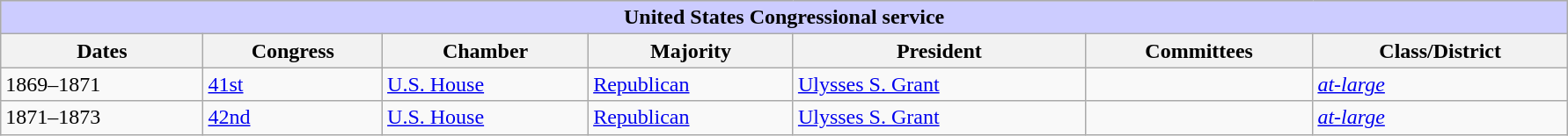<table class=wikitable style="width: 94%" style="text-align: center;" align="center">
<tr bgcolor=#cccccc>
<th colspan=7 style="background: #ccccff;">United States Congressional service</th>
</tr>
<tr>
<th><strong>Dates</strong></th>
<th><strong>Congress</strong></th>
<th><strong>Chamber</strong></th>
<th><strong>Majority</strong></th>
<th><strong>President</strong></th>
<th><strong>Committees</strong></th>
<th><strong>Class/District</strong></th>
</tr>
<tr>
<td>1869–1871</td>
<td><a href='#'>41st</a></td>
<td><a href='#'>U.S. House</a></td>
<td><a href='#'>Republican</a></td>
<td><a href='#'>Ulysses S. Grant</a></td>
<td></td>
<td><a href='#'><em>at-large</em></a></td>
</tr>
<tr>
<td>1871–1873</td>
<td><a href='#'>42nd</a></td>
<td><a href='#'>U.S. House</a></td>
<td><a href='#'>Republican</a></td>
<td><a href='#'>Ulysses S. Grant</a></td>
<td></td>
<td><a href='#'><em>at-large</em></a></td>
</tr>
</table>
